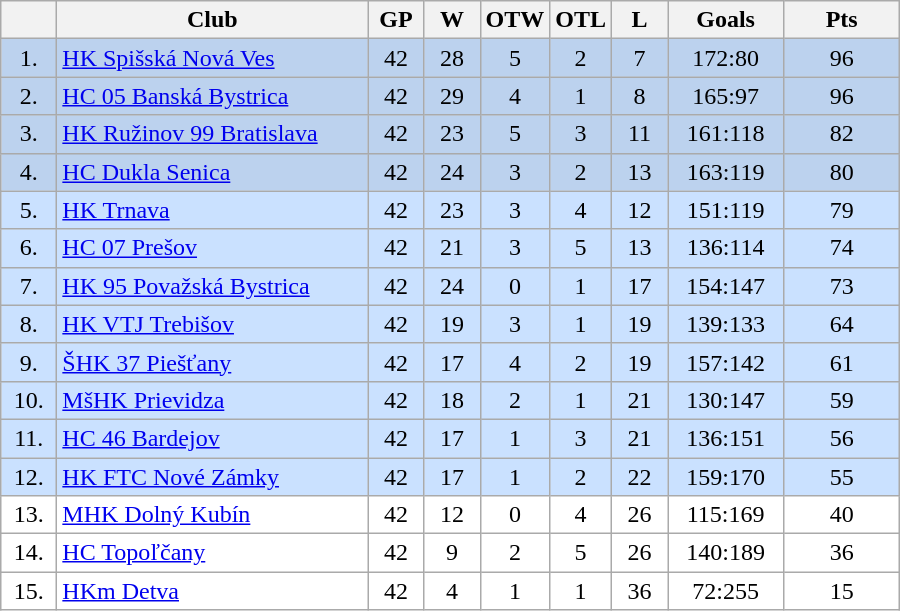<table class="wikitable">
<tr>
<th width="30"></th>
<th width="200">Club</th>
<th width="30">GP</th>
<th width="30">W</th>
<th width="30">OTW</th>
<th width="30">OTL</th>
<th width="30">L</th>
<th width="70">Goals</th>
<th width="70">Pts</th>
</tr>
<tr bgcolor="#BCD2EE" align="center">
<td>1.</td>
<td align="left"><a href='#'>HK Spišská Nová Ves</a></td>
<td>42</td>
<td>28</td>
<td>5</td>
<td>2</td>
<td>7</td>
<td>172:80</td>
<td>96</td>
</tr>
<tr bgcolor="#BCD2EE" align="center">
<td>2.</td>
<td align="left"><a href='#'>HC 05 Banská Bystrica</a></td>
<td>42</td>
<td>29</td>
<td>4</td>
<td>1</td>
<td>8</td>
<td>165:97</td>
<td>96</td>
</tr>
<tr bgcolor="#BCD2EE" align="center">
<td>3.</td>
<td align="left"><a href='#'>HK Ružinov 99 Bratislava</a></td>
<td>42</td>
<td>23</td>
<td>5</td>
<td>3</td>
<td>11</td>
<td>161:118</td>
<td>82</td>
</tr>
<tr bgcolor="#BCD2EE" align="center">
<td>4.</td>
<td align="left"><a href='#'>HC Dukla Senica</a></td>
<td>42</td>
<td>24</td>
<td>3</td>
<td>2</td>
<td>13</td>
<td>163:119</td>
<td>80</td>
</tr>
<tr bgcolor="#CAE1FF" align="center">
<td>5.</td>
<td align="left"><a href='#'>HK Trnava</a></td>
<td>42</td>
<td>23</td>
<td>3</td>
<td>4</td>
<td>12</td>
<td>151:119</td>
<td>79</td>
</tr>
<tr bgcolor="#CAE1FF" align="center">
<td>6.</td>
<td align="left"><a href='#'>HC 07 Prešov</a></td>
<td>42</td>
<td>21</td>
<td>3</td>
<td>5</td>
<td>13</td>
<td>136:114</td>
<td>74</td>
</tr>
<tr bgcolor="#CAE1FF" align="center">
<td>7.</td>
<td align="left"><a href='#'>HK 95 Považská Bystrica</a></td>
<td>42</td>
<td>24</td>
<td>0</td>
<td>1</td>
<td>17</td>
<td>154:147</td>
<td>73</td>
</tr>
<tr bgcolor="#CAE1FF" align="center">
<td>8.</td>
<td align="left"><a href='#'>HK VTJ Trebišov</a></td>
<td>42</td>
<td>19</td>
<td>3</td>
<td>1</td>
<td>19</td>
<td>139:133</td>
<td>64</td>
</tr>
<tr bgcolor="#CAE1FF" align="center">
<td>9.</td>
<td align="left"><a href='#'>ŠHK 37 Piešťany</a></td>
<td>42</td>
<td>17</td>
<td>4</td>
<td>2</td>
<td>19</td>
<td>157:142</td>
<td>61</td>
</tr>
<tr bgcolor="#CAE1FF" align="center">
<td>10.</td>
<td align="left"><a href='#'>MšHK Prievidza</a></td>
<td>42</td>
<td>18</td>
<td>2</td>
<td>1</td>
<td>21</td>
<td>130:147</td>
<td>59</td>
</tr>
<tr bgcolor="#CAE1FF" align="center">
<td>11.</td>
<td align="left"><a href='#'>HC 46 Bardejov</a></td>
<td>42</td>
<td>17</td>
<td>1</td>
<td>3</td>
<td>21</td>
<td>136:151</td>
<td>56</td>
</tr>
<tr bgcolor="#CAE1FF" align="center">
<td>12.</td>
<td align="left"><a href='#'>HK FTC Nové Zámky</a></td>
<td>42</td>
<td>17</td>
<td>1</td>
<td>2</td>
<td>22</td>
<td>159:170</td>
<td>55</td>
</tr>
<tr bgcolor="#FFFFFF" align="center">
<td>13.</td>
<td align="left"><a href='#'>MHK Dolný Kubín</a></td>
<td>42</td>
<td>12</td>
<td>0</td>
<td>4</td>
<td>26</td>
<td>115:169</td>
<td>40</td>
</tr>
<tr bgcolor="#FFFFFF" align="center">
<td>14.</td>
<td align="left"><a href='#'>HC Topoľčany</a></td>
<td>42</td>
<td>9</td>
<td>2</td>
<td>5</td>
<td>26</td>
<td>140:189</td>
<td>36</td>
</tr>
<tr bgcolor="#FFFFFF" align="center">
<td>15.</td>
<td align="left"><a href='#'>HKm Detva</a></td>
<td>42</td>
<td>4</td>
<td>1</td>
<td>1</td>
<td>36</td>
<td>72:255</td>
<td>15</td>
</tr>
</table>
